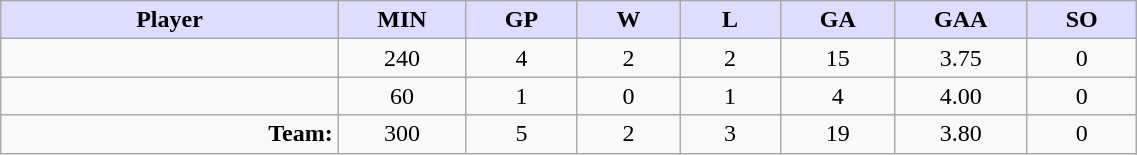<table style="width:60%;" class="wikitable sortable">
<tr>
<th style="background:#ddf; width:10%;">Player</th>
<th style="width:3%; background:#ddf;" title="Minutes played">MIN</th>
<th style="width:3%; background:#ddf;" title="Games played in">GP</th>
<th style="width:3%; background:#ddf;" title="Wins">W</th>
<th style="width:3%; background:#ddf;" title="Losses">L</th>
<th style="width:3%; background:#ddf;" title="Goals against">GA</th>
<th style="width:3%; background:#ddf;" title="Goals against average">GAA</th>
<th style="width:3%; background:#ddf;" title="Shut-outs">SO</th>
</tr>
<tr style="text-align:center;">
<td style="text-align:right;"></td>
<td>240</td>
<td>4</td>
<td>2</td>
<td>2</td>
<td>15</td>
<td>3.75</td>
<td>0</td>
</tr>
<tr style="text-align:center;">
<td style="text-align:right;"></td>
<td>60</td>
<td>1</td>
<td>0</td>
<td>1</td>
<td>4</td>
<td>4.00</td>
<td>0</td>
</tr>
<tr style="text-align:center;">
<td style="text-align:right;"><strong>Team:</strong></td>
<td>300</td>
<td>5</td>
<td>2</td>
<td>3</td>
<td>19</td>
<td>3.80</td>
<td>0</td>
</tr>
</table>
